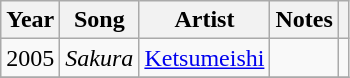<table class="wikitable">
<tr>
<th>Year</th>
<th>Song</th>
<th>Artist</th>
<th>Notes</th>
<th></th>
</tr>
<tr>
<td>2005</td>
<td><em>Sakura</em></td>
<td><a href='#'>Ketsumeishi</a></td>
<td></td>
<td></td>
</tr>
<tr>
</tr>
</table>
